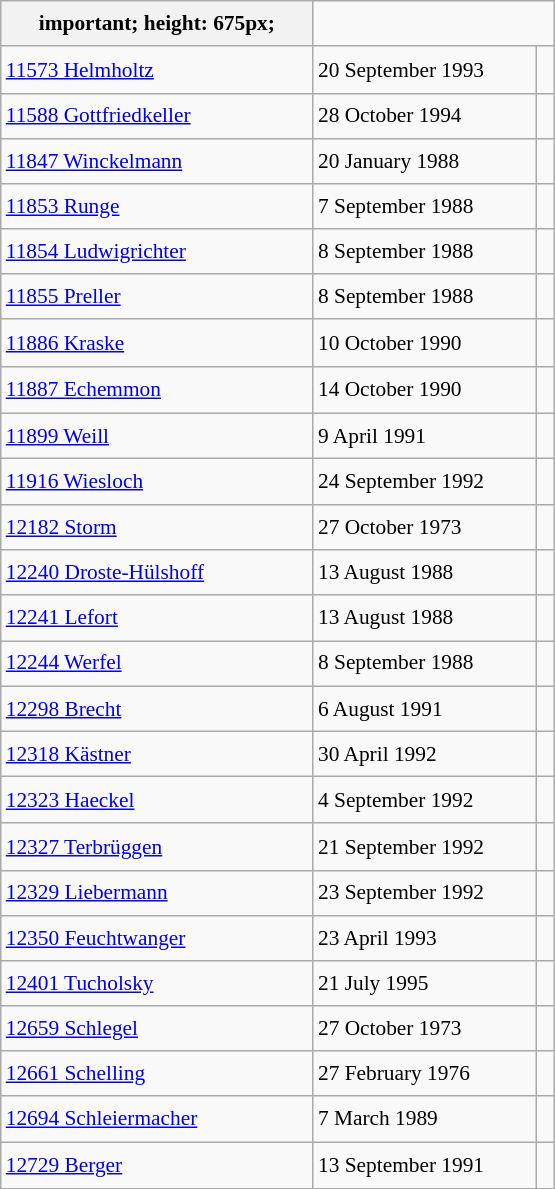<table class="wikitable" style="font-size: 89%; float: left; width: 26em; margin-right: 1em; line-height: 1.65em">
<tr>
<th>important; height: 675px;</th>
</tr>
<tr>
<td><a href='#'>11573 Helmholtz</a></td>
<td>20 September 1993</td>
<td><small></small> </td>
</tr>
<tr>
<td><a href='#'>11588 Gottfriedkeller</a></td>
<td>28 October 1994</td>
<td><small></small></td>
</tr>
<tr>
<td><a href='#'>11847 Winckelmann</a></td>
<td>20 January 1988</td>
<td><small></small></td>
</tr>
<tr>
<td><a href='#'>11853 Runge</a></td>
<td>7 September 1988</td>
<td><small></small></td>
</tr>
<tr>
<td><a href='#'>11854 Ludwigrichter</a></td>
<td>8 September 1988</td>
<td><small></small></td>
</tr>
<tr>
<td><a href='#'>11855 Preller</a></td>
<td>8 September 1988</td>
<td><small></small></td>
</tr>
<tr>
<td><a href='#'>11886 Kraske</a></td>
<td>10 October 1990</td>
<td><small></small> </td>
</tr>
<tr>
<td><a href='#'>11887 Echemmon</a></td>
<td>14 October 1990</td>
<td><small></small> </td>
</tr>
<tr>
<td><a href='#'>11899 Weill</a></td>
<td>9 April 1991</td>
<td><small></small></td>
</tr>
<tr>
<td><a href='#'>11916 Wiesloch</a></td>
<td>24 September 1992</td>
<td><small></small> </td>
</tr>
<tr>
<td><a href='#'>12182 Storm</a></td>
<td>27 October 1973</td>
<td><small></small></td>
</tr>
<tr>
<td><a href='#'>12240 Droste-Hülshoff</a></td>
<td>13 August 1988</td>
<td><small></small></td>
</tr>
<tr>
<td><a href='#'>12241 Lefort</a></td>
<td>13 August 1988</td>
<td><small></small></td>
</tr>
<tr>
<td><a href='#'>12244 Werfel</a></td>
<td>8 September 1988</td>
<td><small></small></td>
</tr>
<tr>
<td><a href='#'>12298 Brecht</a></td>
<td>6 August 1991</td>
<td><small></small></td>
</tr>
<tr>
<td><a href='#'>12318 Kästner</a></td>
<td>30 April 1992</td>
<td><small></small></td>
</tr>
<tr>
<td><a href='#'>12323 Haeckel</a></td>
<td>4 September 1992</td>
<td><small></small> </td>
</tr>
<tr>
<td><a href='#'>12327 Terbrüggen</a></td>
<td>21 September 1992</td>
<td><small></small> </td>
</tr>
<tr>
<td><a href='#'>12329 Liebermann</a></td>
<td>23 September 1992</td>
<td><small></small></td>
</tr>
<tr>
<td><a href='#'>12350 Feuchtwanger</a></td>
<td>23 April 1993</td>
<td><small></small></td>
</tr>
<tr>
<td><a href='#'>12401 Tucholsky</a></td>
<td>21 July 1995</td>
<td><small></small></td>
</tr>
<tr>
<td><a href='#'>12659 Schlegel</a></td>
<td>27 October 1973</td>
<td><small></small></td>
</tr>
<tr>
<td><a href='#'>12661 Schelling</a></td>
<td>27 February 1976</td>
<td><small></small></td>
</tr>
<tr>
<td><a href='#'>12694 Schleiermacher</a></td>
<td>7 March 1989</td>
<td><small></small></td>
</tr>
<tr>
<td><a href='#'>12729 Berger</a></td>
<td>13 September 1991</td>
<td><small></small> </td>
</tr>
</table>
